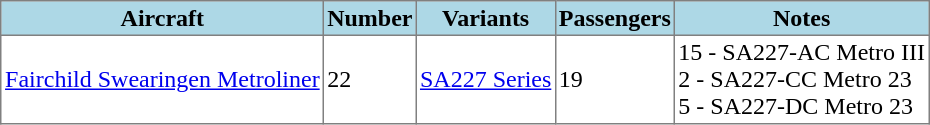<table class="toccolours" border="1" cellpadding="2" style="margin:1em auto; border-collapse:collapse">
<tr bgcolor=lightblue>
<th>Aircraft</th>
<th>Number</th>
<th>Variants</th>
<th>Passengers</th>
<th>Notes</th>
</tr>
<tr>
<td><a href='#'>Fairchild Swearingen Metroliner</a></td>
<td>22</td>
<td><a href='#'>SA227 Series</a></td>
<td>19</td>
<td>15 - SA227-AC Metro III<br>2 - SA227-CC Metro 23<br>5 - SA227-DC Metro 23</td>
</tr>
</table>
